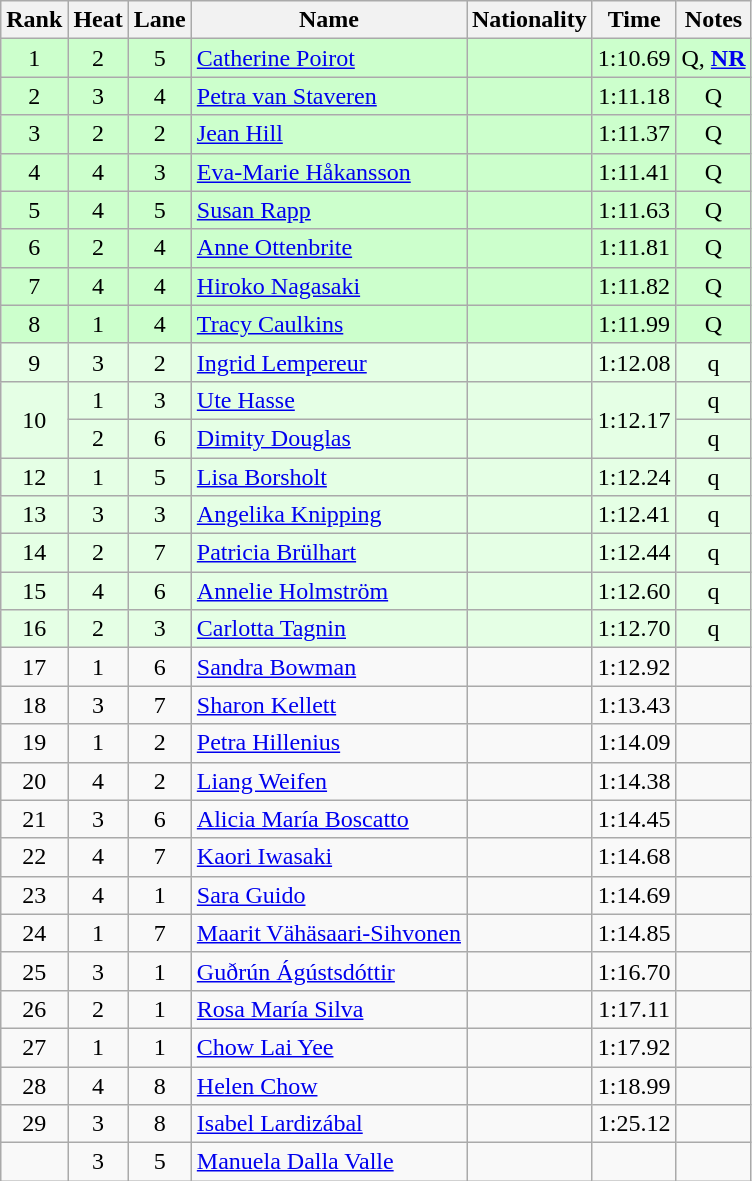<table class="wikitable sortable" style="text-align:center">
<tr>
<th>Rank</th>
<th>Heat</th>
<th>Lane</th>
<th>Name</th>
<th>Nationality</th>
<th>Time</th>
<th>Notes</th>
</tr>
<tr bgcolor=#cfc>
<td>1</td>
<td>2</td>
<td>5</td>
<td align=left><a href='#'>Catherine Poirot</a></td>
<td align=left></td>
<td>1:10.69</td>
<td>Q, <strong><a href='#'>NR</a></strong></td>
</tr>
<tr bgcolor=#cfc>
<td>2</td>
<td>3</td>
<td>4</td>
<td align=left><a href='#'>Petra van Staveren</a></td>
<td align=left></td>
<td>1:11.18</td>
<td>Q</td>
</tr>
<tr bgcolor=#cfc>
<td>3</td>
<td>2</td>
<td>2</td>
<td align=left><a href='#'>Jean Hill</a></td>
<td align=left></td>
<td>1:11.37</td>
<td>Q</td>
</tr>
<tr bgcolor=#cfc>
<td>4</td>
<td>4</td>
<td>3</td>
<td align=left><a href='#'>Eva-Marie Håkansson</a></td>
<td align=left></td>
<td>1:11.41</td>
<td>Q</td>
</tr>
<tr bgcolor=#cfc>
<td>5</td>
<td>4</td>
<td>5</td>
<td align=left><a href='#'>Susan Rapp</a></td>
<td align=left></td>
<td>1:11.63</td>
<td>Q</td>
</tr>
<tr bgcolor=#cfc>
<td>6</td>
<td>2</td>
<td>4</td>
<td align=left><a href='#'>Anne Ottenbrite</a></td>
<td align=left></td>
<td>1:11.81</td>
<td>Q</td>
</tr>
<tr bgcolor=#cfc>
<td>7</td>
<td>4</td>
<td>4</td>
<td align=left><a href='#'>Hiroko Nagasaki</a></td>
<td align=left></td>
<td>1:11.82</td>
<td>Q</td>
</tr>
<tr bgcolor=#cfc>
<td>8</td>
<td>1</td>
<td>4</td>
<td align=left><a href='#'>Tracy Caulkins</a></td>
<td align=left></td>
<td>1:11.99</td>
<td>Q</td>
</tr>
<tr bgcolor=e5ffe5>
<td>9</td>
<td>3</td>
<td>2</td>
<td align=left><a href='#'>Ingrid Lempereur</a></td>
<td align=left></td>
<td>1:12.08</td>
<td>q</td>
</tr>
<tr bgcolor=e5ffe5>
<td rowspan=2>10</td>
<td>1</td>
<td>3</td>
<td align=left><a href='#'>Ute Hasse</a></td>
<td align=left></td>
<td rowspan=2>1:12.17</td>
<td>q</td>
</tr>
<tr bgcolor=e5ffe5>
<td>2</td>
<td>6</td>
<td align=left><a href='#'>Dimity Douglas</a></td>
<td align=left></td>
<td>q</td>
</tr>
<tr bgcolor=e5ffe5>
<td>12</td>
<td>1</td>
<td>5</td>
<td align=left><a href='#'>Lisa Borsholt</a></td>
<td align=left></td>
<td>1:12.24</td>
<td>q</td>
</tr>
<tr bgcolor=e5ffe5>
<td>13</td>
<td>3</td>
<td>3</td>
<td align=left><a href='#'>Angelika Knipping</a></td>
<td align=left></td>
<td>1:12.41</td>
<td>q</td>
</tr>
<tr bgcolor=e5ffe5>
<td>14</td>
<td>2</td>
<td>7</td>
<td align=left><a href='#'>Patricia Brülhart</a></td>
<td align=left></td>
<td>1:12.44</td>
<td>q</td>
</tr>
<tr bgcolor=e5ffe5>
<td>15</td>
<td>4</td>
<td>6</td>
<td align=left><a href='#'>Annelie Holmström</a></td>
<td align=left></td>
<td>1:12.60</td>
<td>q</td>
</tr>
<tr bgcolor=e5ffe5>
<td>16</td>
<td>2</td>
<td>3</td>
<td align=left><a href='#'>Carlotta Tagnin</a></td>
<td align=left></td>
<td>1:12.70</td>
<td>q</td>
</tr>
<tr>
<td>17</td>
<td>1</td>
<td>6</td>
<td align=left><a href='#'>Sandra Bowman</a></td>
<td align=left></td>
<td>1:12.92</td>
<td></td>
</tr>
<tr>
<td>18</td>
<td>3</td>
<td>7</td>
<td align=left><a href='#'>Sharon Kellett</a></td>
<td align=left></td>
<td>1:13.43</td>
<td></td>
</tr>
<tr>
<td>19</td>
<td>1</td>
<td>2</td>
<td align=left><a href='#'>Petra Hillenius</a></td>
<td align=left></td>
<td>1:14.09</td>
<td></td>
</tr>
<tr>
<td>20</td>
<td>4</td>
<td>2</td>
<td align=left><a href='#'>Liang Weifen</a></td>
<td align=left></td>
<td>1:14.38</td>
<td></td>
</tr>
<tr>
<td>21</td>
<td>3</td>
<td>6</td>
<td align=left><a href='#'>Alicia María Boscatto</a></td>
<td align=left></td>
<td>1:14.45</td>
<td></td>
</tr>
<tr>
<td>22</td>
<td>4</td>
<td>7</td>
<td align=left><a href='#'>Kaori Iwasaki</a></td>
<td align=left></td>
<td>1:14.68</td>
<td></td>
</tr>
<tr>
<td>23</td>
<td>4</td>
<td>1</td>
<td align=left><a href='#'>Sara Guido</a></td>
<td align=left></td>
<td>1:14.69</td>
<td></td>
</tr>
<tr>
<td>24</td>
<td>1</td>
<td>7</td>
<td align=left><a href='#'>Maarit Vähäsaari-Sihvonen</a></td>
<td align=left></td>
<td>1:14.85</td>
<td></td>
</tr>
<tr>
<td>25</td>
<td>3</td>
<td>1</td>
<td align=left><a href='#'>Guðrún Ágústsdóttir</a></td>
<td align=left></td>
<td>1:16.70</td>
<td></td>
</tr>
<tr>
<td>26</td>
<td>2</td>
<td>1</td>
<td align=left><a href='#'>Rosa María Silva</a></td>
<td align=left></td>
<td>1:17.11</td>
<td></td>
</tr>
<tr>
<td>27</td>
<td>1</td>
<td>1</td>
<td align=left><a href='#'>Chow Lai Yee</a></td>
<td align=left></td>
<td>1:17.92</td>
<td></td>
</tr>
<tr>
<td>28</td>
<td>4</td>
<td>8</td>
<td align=left><a href='#'>Helen Chow</a></td>
<td align=left></td>
<td>1:18.99</td>
<td></td>
</tr>
<tr>
<td>29</td>
<td>3</td>
<td>8</td>
<td align=left><a href='#'>Isabel Lardizábal</a></td>
<td align=left></td>
<td>1:25.12</td>
<td></td>
</tr>
<tr>
<td></td>
<td>3</td>
<td>5</td>
<td align=left><a href='#'>Manuela Dalla Valle</a></td>
<td align=left></td>
<td></td>
<td></td>
</tr>
</table>
